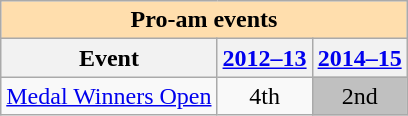<table class="wikitable" style="text-align:center">
<tr>
<th style="background-color: #ffdead; " colspan=3 align=center>Pro-am events</th>
</tr>
<tr>
<th>Event</th>
<th><a href='#'>2012–13</a></th>
<th><a href='#'>2014–15</a></th>
</tr>
<tr>
<td align=left><a href='#'>Medal Winners Open</a></td>
<td>4th</td>
<td bgcolor=silver>2nd</td>
</tr>
</table>
